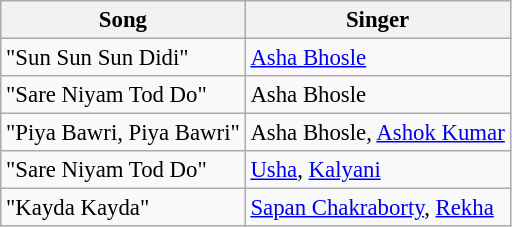<table class="wikitable" style="font-size:95%;">
<tr>
<th>Song</th>
<th>Singer</th>
</tr>
<tr>
<td>"Sun Sun Sun Didi"</td>
<td><a href='#'>Asha Bhosle</a></td>
</tr>
<tr>
<td>"Sare Niyam Tod Do"</td>
<td>Asha Bhosle</td>
</tr>
<tr>
<td>"Piya Bawri, Piya Bawri"</td>
<td>Asha Bhosle, <a href='#'>Ashok Kumar</a></td>
</tr>
<tr>
<td>"Sare Niyam Tod Do"</td>
<td><a href='#'>Usha</a>, <a href='#'>Kalyani</a></td>
</tr>
<tr>
<td>"Kayda Kayda"</td>
<td><a href='#'>Sapan Chakraborty</a>, <a href='#'>Rekha</a></td>
</tr>
</table>
